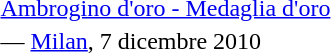<table>
<tr>
<td rowspan=2 style="width:60px; vertical-align:top;"></td>
<td><a href='#'>Ambrogino d'oro - Medaglia d'oro</a></td>
</tr>
<tr>
<td>— <a href='#'>Milan</a>, 7 dicembre 2010</td>
</tr>
</table>
